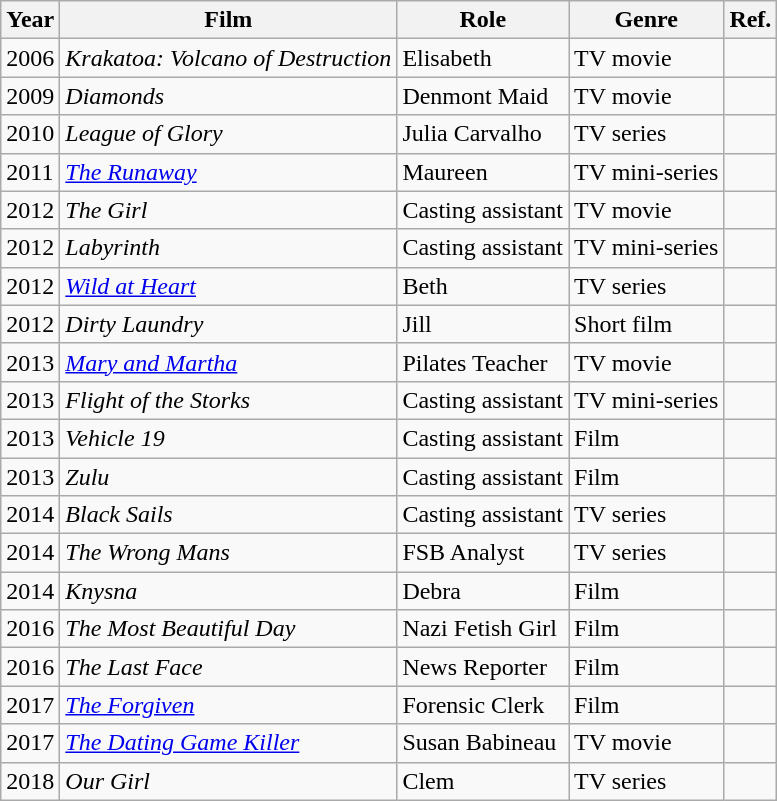<table class="wikitable">
<tr>
<th>Year</th>
<th>Film</th>
<th>Role</th>
<th>Genre</th>
<th>Ref.</th>
</tr>
<tr>
<td>2006</td>
<td><em>Krakatoa: Volcano of Destruction</em></td>
<td>Elisabeth</td>
<td>TV movie</td>
<td></td>
</tr>
<tr>
<td>2009</td>
<td><em>Diamonds</em></td>
<td>Denmont Maid</td>
<td>TV movie</td>
<td></td>
</tr>
<tr>
<td>2010</td>
<td><em>League of Glory</em></td>
<td>Julia Carvalho</td>
<td>TV series</td>
<td></td>
</tr>
<tr>
<td>2011</td>
<td><em><a href='#'>The Runaway</a></em></td>
<td>Maureen</td>
<td>TV mini-series</td>
<td></td>
</tr>
<tr>
<td>2012</td>
<td><em>The Girl</em></td>
<td>Casting assistant</td>
<td>TV movie</td>
<td></td>
</tr>
<tr>
<td>2012</td>
<td><em>Labyrinth</em></td>
<td>Casting assistant</td>
<td>TV mini-series</td>
<td></td>
</tr>
<tr>
<td>2012</td>
<td><em><a href='#'>Wild at Heart</a></em></td>
<td>Beth</td>
<td>TV series</td>
<td></td>
</tr>
<tr>
<td>2012</td>
<td><em>Dirty Laundry</em></td>
<td>Jill</td>
<td>Short film</td>
<td></td>
</tr>
<tr>
<td>2013</td>
<td><em><a href='#'>Mary and Martha</a></em></td>
<td>Pilates Teacher</td>
<td>TV movie</td>
<td></td>
</tr>
<tr>
<td>2013</td>
<td><em>Flight of the Storks</em></td>
<td>Casting assistant</td>
<td>TV mini-series</td>
<td></td>
</tr>
<tr>
<td>2013</td>
<td><em>Vehicle 19</em></td>
<td>Casting assistant</td>
<td>Film</td>
<td></td>
</tr>
<tr>
<td>2013</td>
<td><em>Zulu</em></td>
<td>Casting assistant</td>
<td>Film</td>
<td></td>
</tr>
<tr>
<td>2014</td>
<td><em>Black Sails</em></td>
<td>Casting assistant</td>
<td>TV series</td>
<td></td>
</tr>
<tr>
<td>2014</td>
<td><em>The Wrong Mans</em></td>
<td>FSB Analyst</td>
<td>TV series</td>
<td></td>
</tr>
<tr>
<td>2014</td>
<td><em>Knysna</em></td>
<td>Debra</td>
<td>Film</td>
<td></td>
</tr>
<tr>
<td>2016</td>
<td><em>The Most Beautiful Day</em></td>
<td>Nazi Fetish Girl</td>
<td>Film</td>
<td></td>
</tr>
<tr>
<td>2016</td>
<td><em>The Last Face</em></td>
<td>News Reporter</td>
<td>Film</td>
<td></td>
</tr>
<tr>
<td>2017</td>
<td><em><a href='#'>The Forgiven</a></em></td>
<td>Forensic Clerk</td>
<td>Film</td>
<td></td>
</tr>
<tr>
<td>2017</td>
<td><em><a href='#'>The Dating Game Killer</a></em></td>
<td>Susan Babineau</td>
<td>TV movie</td>
<td></td>
</tr>
<tr>
<td>2018</td>
<td><em>Our Girl</em></td>
<td>Clem</td>
<td>TV series</td>
<td></td>
</tr>
</table>
